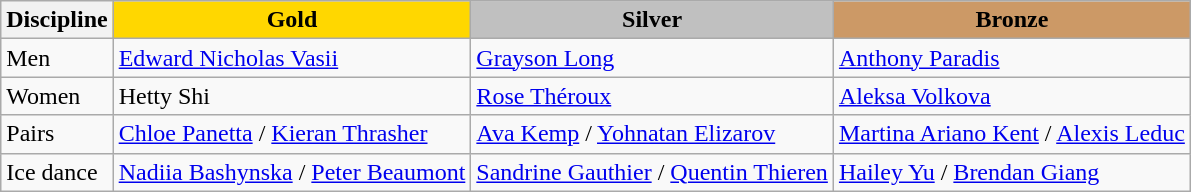<table class="wikitable">
<tr>
<th>Discipline</th>
<td align=center bgcolor=gold><strong>Gold</strong></td>
<td align=center bgcolor=silver><strong>Silver</strong></td>
<td align=center bgcolor=cc9966><strong>Bronze</strong></td>
</tr>
<tr>
<td>Men</td>
<td><a href='#'>Edward Nicholas Vasii</a></td>
<td><a href='#'>Grayson Long</a></td>
<td><a href='#'>Anthony Paradis</a></td>
</tr>
<tr>
<td>Women</td>
<td>Hetty Shi</td>
<td><a href='#'>Rose Théroux</a></td>
<td><a href='#'>Aleksa Volkova</a></td>
</tr>
<tr>
<td>Pairs</td>
<td><a href='#'>Chloe Panetta</a> / <a href='#'>Kieran Thrasher</a></td>
<td><a href='#'>Ava Kemp</a> / <a href='#'>Yohnatan Elizarov</a></td>
<td><a href='#'>Martina Ariano Kent</a> / <a href='#'>Alexis Leduc</a></td>
</tr>
<tr>
<td>Ice dance</td>
<td><a href='#'>Nadiia Bashynska</a> / <a href='#'>Peter Beaumont</a></td>
<td><a href='#'>Sandrine Gauthier</a> / <a href='#'>Quentin Thieren</a></td>
<td><a href='#'>Hailey Yu</a> / <a href='#'>Brendan Giang</a></td>
</tr>
</table>
